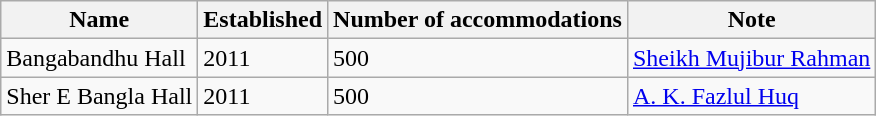<table class="wikitable">
<tr>
<th>Name</th>
<th>Established</th>
<th>Number of accommodations</th>
<th>Note</th>
</tr>
<tr>
<td>Bangabandhu Hall</td>
<td>2011</td>
<td>500</td>
<td><a href='#'>Sheikh Mujibur Rahman</a></td>
</tr>
<tr>
<td>Sher E Bangla Hall</td>
<td>2011</td>
<td>500</td>
<td><a href='#'>A. K. Fazlul Huq</a></td>
</tr>
</table>
